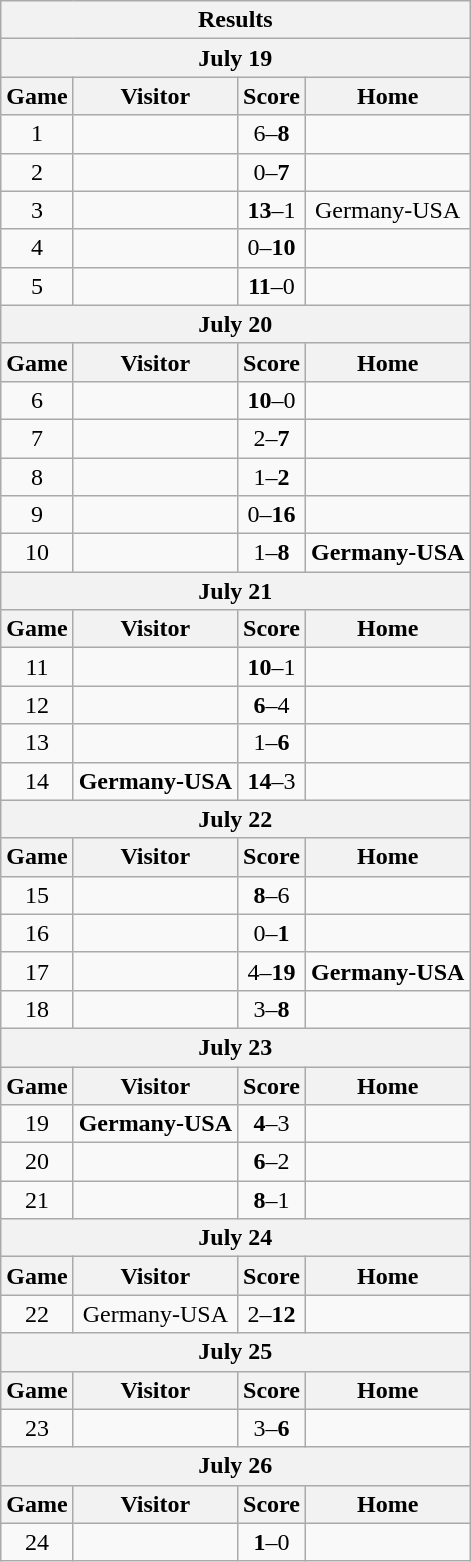<table class="wikitable">
<tr>
<th colspan="4">Results</th>
</tr>
<tr>
<th colspan="4">July 19</th>
</tr>
<tr>
<th>Game</th>
<th>Visitor</th>
<th>Score</th>
<th>Home</th>
</tr>
<tr>
<td align=center>1</td>
<td align=center> </td>
<td align=center>6–<strong>8</strong></td>
<td align=center><strong></strong> </td>
</tr>
<tr>
<td align=center>2</td>
<td align=center> </td>
<td align=center>0–<strong>7</strong></td>
<td align=center><strong></strong> </td>
</tr>
<tr>
<td align=center>3</td>
<td align=center><strong></strong> </td>
<td align=center><strong>13</strong>–1</td>
<td align=center> Germany-USA </td>
</tr>
<tr>
<td align=center>4</td>
<td align=center> </td>
<td align=center>0–<strong>10</strong></td>
<td align=center><strong></strong> </td>
</tr>
<tr>
<td align=center>5</td>
<td align=center><strong></strong> </td>
<td align=center><strong>11</strong>–0</td>
<td align=center> </td>
</tr>
<tr>
<th colspan="4">July 20</th>
</tr>
<tr>
<th>Game</th>
<th>Visitor</th>
<th>Score</th>
<th>Home</th>
</tr>
<tr>
<td align=center>6</td>
<td align=center><strong></strong> </td>
<td align=center><strong>10</strong>–0</td>
<td align=center> </td>
</tr>
<tr>
<td align=center>7</td>
<td align=center> </td>
<td align=center>2–<strong>7</strong></td>
<td align=center><strong></strong> </td>
</tr>
<tr>
<td align=center>8</td>
<td align=center> </td>
<td align=center>1–<strong>2</strong></td>
<td align=center><strong></strong> </td>
</tr>
<tr>
<td align=center>9</td>
<td align=center> </td>
<td align=center>0–<strong>16</strong></td>
<td align=center><strong></strong>  </td>
</tr>
<tr>
<td align=center>10</td>
<td align=center> </td>
<td align=center>1–<strong>8</strong></td>
<td align=center> <strong>Germany-USA</strong> </td>
</tr>
<tr>
<th colspan="4">July 21</th>
</tr>
<tr>
<th>Game</th>
<th>Visitor</th>
<th>Score</th>
<th>Home</th>
</tr>
<tr>
<td align=center>11</td>
<td align=center><strong></strong> </td>
<td align=center><strong>10</strong>–1</td>
<td align=center> </td>
</tr>
<tr>
<td align=center>12</td>
<td align=center><strong></strong> </td>
<td align=center><strong>6</strong>–4</td>
<td align=center> </td>
</tr>
<tr>
<td align=center>13</td>
<td align=center> </td>
<td align=center>1–<strong>6</strong></td>
<td align=center><strong></strong> </td>
</tr>
<tr>
<td align=center>14</td>
<td align=center> <strong>Germany-USA</strong> </td>
<td align=center><strong>14</strong>–3</td>
<td align=center> </td>
</tr>
<tr>
<th colspan="4">July 22</th>
</tr>
<tr>
<th>Game</th>
<th>Visitor</th>
<th>Score</th>
<th>Home</th>
</tr>
<tr>
<td align=center>15</td>
<td align=center><strong></strong> </td>
<td align=center><strong>8</strong>–6</td>
<td align=center> </td>
</tr>
<tr>
<td align=center>16</td>
<td align=center> </td>
<td align=center>0–<strong>1</strong></td>
<td align=center><strong></strong>  </td>
</tr>
<tr>
<td align=center>17</td>
<td align=center> </td>
<td align=center>4–<strong>19</strong></td>
<td align=center> <strong>Germany-USA</strong> </td>
</tr>
<tr>
<td align=center>18</td>
<td align=center> </td>
<td align=center>3–<strong>8</strong></td>
<td align=center><strong></strong> </td>
</tr>
<tr>
<th colspan="4">July 23</th>
</tr>
<tr>
<th>Game</th>
<th>Visitor</th>
<th>Score</th>
<th>Home</th>
</tr>
<tr>
<td align=center>19</td>
<td align=center> <strong>Germany-USA</strong> </td>
<td align=center><strong>4</strong>–3</td>
<td align=center> </td>
</tr>
<tr>
<td align=center>20</td>
<td align=center><strong></strong> </td>
<td align=center><strong>6</strong>–2</td>
<td align=center> </td>
</tr>
<tr>
<td align=center>21</td>
<td align=center><strong></strong> </td>
<td align=center><strong>8</strong>–1</td>
<td align=center>  </td>
</tr>
<tr>
<th colspan="4">July 24</th>
</tr>
<tr>
<th>Game</th>
<th>Visitor</th>
<th>Score</th>
<th>Home</th>
</tr>
<tr>
<td align=center>22</td>
<td align=center> Germany-USA </td>
<td align=center>2–<strong>12</strong></td>
<td align=center><strong></strong> </td>
</tr>
<tr>
<th colspan="4">July 25</th>
</tr>
<tr>
<th>Game</th>
<th>Visitor</th>
<th>Score</th>
<th>Home</th>
</tr>
<tr>
<td align=center>23</td>
<td align=center> </td>
<td align=center>3–<strong>6</strong></td>
<td align=center><strong></strong>  </td>
</tr>
<tr>
<th colspan="4">July 26</th>
</tr>
<tr>
<th>Game</th>
<th>Visitor</th>
<th>Score</th>
<th>Home</th>
</tr>
<tr>
<td align=center>24</td>
<td align=center><strong></strong> </td>
<td align=center><strong>1</strong>–0</td>
<td align=center> </td>
</tr>
</table>
